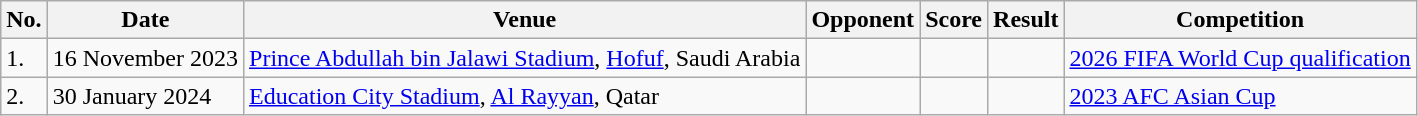<table class="wikitable " style="text-align:left">
<tr>
<th>No.</th>
<th>Date</th>
<th>Venue</th>
<th>Opponent</th>
<th>Score</th>
<th>Result</th>
<th>Competition</th>
</tr>
<tr>
<td>1.</td>
<td>16 November 2023</td>
<td><a href='#'>Prince Abdullah bin Jalawi Stadium</a>, <a href='#'>Hofuf</a>, Saudi Arabia</td>
<td></td>
<td></td>
<td></td>
<td><a href='#'>2026 FIFA World Cup qualification</a></td>
</tr>
<tr>
<td>2.</td>
<td>30 January 2024</td>
<td><a href='#'>Education City Stadium</a>, <a href='#'>Al Rayyan</a>, Qatar</td>
<td></td>
<td></td>
<td></td>
<td><a href='#'>2023 AFC Asian Cup</a></td>
</tr>
</table>
